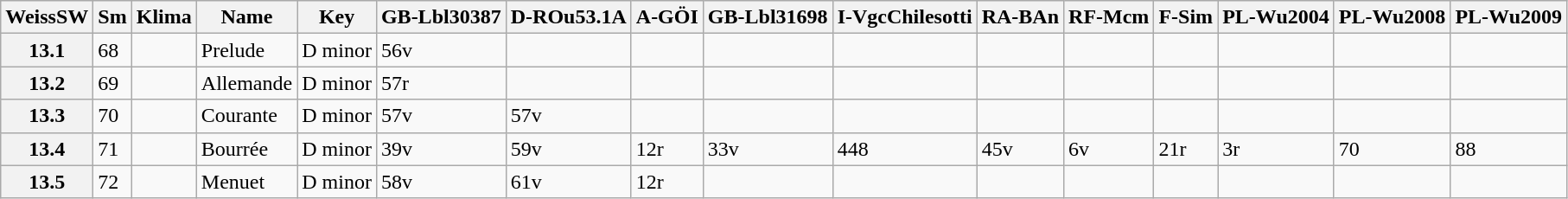<table border="1" class="wikitable sortable">
<tr>
<th data-sort-type="number">WeissSW</th>
<th>Sm</th>
<th>Klima</th>
<th class="unsortable">Name</th>
<th class="unsortable">Key</th>
<th>GB-Lbl30387</th>
<th>D-ROu53.1A</th>
<th>A-GÖI</th>
<th>GB-Lbl31698</th>
<th>I-VgcChilesotti</th>
<th>RA-BAn</th>
<th>RF-Mcm</th>
<th>F-Sim</th>
<th>PL-Wu2004</th>
<th>PL-Wu2008</th>
<th>PL-Wu2009</th>
</tr>
<tr>
<th data-sort-value="1">13.1</th>
<td>68</td>
<td></td>
<td>Prelude</td>
<td>D minor</td>
<td>56v</td>
<td></td>
<td></td>
<td></td>
<td></td>
<td></td>
<td></td>
<td></td>
<td></td>
<td></td>
<td></td>
</tr>
<tr>
<th data-sort-value="2">13.2</th>
<td>69</td>
<td></td>
<td>Allemande</td>
<td>D minor</td>
<td>57r</td>
<td></td>
<td></td>
<td></td>
<td></td>
<td></td>
<td></td>
<td></td>
<td></td>
<td></td>
<td></td>
</tr>
<tr>
<th data-sort-value="3">13.3</th>
<td>70</td>
<td></td>
<td>Courante</td>
<td>D minor</td>
<td>57v</td>
<td>57v</td>
<td></td>
<td></td>
<td></td>
<td></td>
<td></td>
<td></td>
<td></td>
<td></td>
<td></td>
</tr>
<tr>
<th data-sort-value="4">13.4</th>
<td>71</td>
<td></td>
<td>Bourrée</td>
<td>D minor</td>
<td>39v</td>
<td>59v</td>
<td>12r</td>
<td>33v</td>
<td>448</td>
<td>45v</td>
<td>6v</td>
<td>21r</td>
<td>3r</td>
<td>70</td>
<td>88</td>
</tr>
<tr>
<th data-sort-value="5">13.5</th>
<td>72</td>
<td></td>
<td>Menuet</td>
<td>D minor</td>
<td>58v</td>
<td>61v</td>
<td>12r</td>
<td></td>
<td></td>
<td></td>
<td></td>
<td></td>
<td></td>
<td></td>
<td></td>
</tr>
</table>
